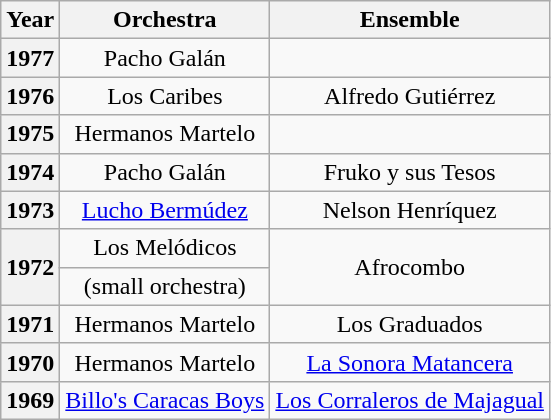<table class="wikitable" style="text-align:center;">
<tr>
<th>Year</th>
<th>Orchestra</th>
<th>Ensemble</th>
</tr>
<tr>
<th>1977</th>
<td>Pacho Galán</td>
<td></td>
</tr>
<tr>
<th>1976</th>
<td>Los Caribes</td>
<td>Alfredo Gutiérrez</td>
</tr>
<tr>
<th>1975</th>
<td>Hermanos Martelo</td>
<td></td>
</tr>
<tr>
<th>1974</th>
<td>Pacho Galán</td>
<td>Fruko y sus Tesos</td>
</tr>
<tr>
<th>1973</th>
<td><a href='#'>Lucho Bermúdez</a></td>
<td>Nelson Henríquez</td>
</tr>
<tr>
<th rowspan="2">1972</th>
<td>Los Melódicos</td>
<td rowspan="2">Afrocombo</td>
</tr>
<tr>
<td> (small orchestra)</td>
</tr>
<tr>
<th>1971</th>
<td>Hermanos Martelo</td>
<td>Los Graduados</td>
</tr>
<tr>
<th>1970</th>
<td>Hermanos Martelo</td>
<td><a href='#'>La Sonora Matancera</a></td>
</tr>
<tr>
<th>1969</th>
<td><a href='#'>Billo's Caracas Boys</a></td>
<td><a href='#'>Los Corraleros de Majagual</a></td>
</tr>
</table>
